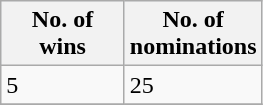<table class="wikitable">
<tr style="background:#ebf5ff;">
<th style="width:75px;">No. of wins</th>
<th style="width:75px;">No. of nominations</th>
</tr>
<tr>
<td>5</td>
<td>25</td>
</tr>
<tr>
</tr>
</table>
